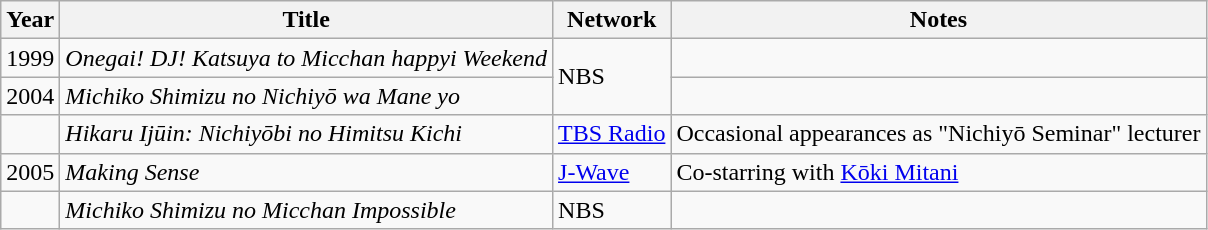<table class="wikitable">
<tr>
<th>Year</th>
<th>Title</th>
<th>Network</th>
<th>Notes</th>
</tr>
<tr>
<td>1999</td>
<td><em>Onegai! DJ! Katsuya to Micchan happyi Weekend</em></td>
<td rowspan="2">NBS</td>
<td></td>
</tr>
<tr>
<td>2004</td>
<td><em>Michiko Shimizu no Nichiyō wa Mane yo</em></td>
<td></td>
</tr>
<tr>
<td></td>
<td><em>Hikaru Ijūin: Nichiyōbi no Himitsu Kichi</em></td>
<td><a href='#'>TBS Radio</a></td>
<td>Occasional appearances as "Nichiyō Seminar" lecturer</td>
</tr>
<tr>
<td>2005</td>
<td><em>Making Sense</em></td>
<td><a href='#'>J-Wave</a></td>
<td>Co-starring with <a href='#'>Kōki Mitani</a></td>
</tr>
<tr>
<td></td>
<td><em>Michiko Shimizu no Micchan Impossible</em></td>
<td>NBS</td>
<td></td>
</tr>
</table>
